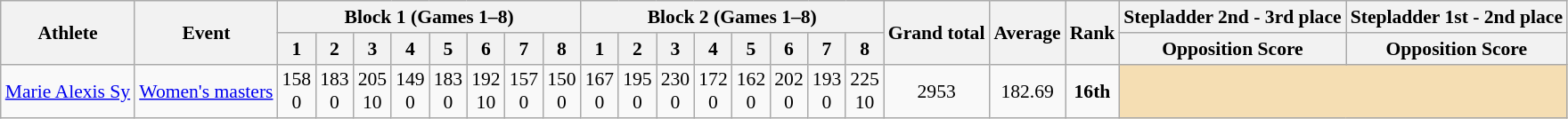<table class="wikitable" border="1" style="font-size:90%">
<tr>
<th rowspan=2>Athlete</th>
<th rowspan=2>Event</th>
<th colspan=8>Block 1 (Games 1–8)</th>
<th colspan=8>Block 2 (Games 1–8)</th>
<th rowspan=2>Grand total</th>
<th rowspan=2>Average</th>
<th rowspan=2>Rank</th>
<th>Stepladder 2nd - 3rd place</th>
<th>Stepladder 1st - 2nd place</th>
</tr>
<tr>
<th>1</th>
<th>2</th>
<th>3</th>
<th>4</th>
<th>5</th>
<th>6</th>
<th>7</th>
<th>8</th>
<th>1</th>
<th>2</th>
<th>3</th>
<th>4</th>
<th>5</th>
<th>6</th>
<th>7</th>
<th>8</th>
<th>Opposition Score</th>
<th>Opposition Score</th>
</tr>
<tr>
<td><a href='#'>Marie Alexis Sy</a></td>
<td><a href='#'>Women's masters</a></td>
<td align=center>158 <br>0</td>
<td align=center>183<br>0</td>
<td align=center>205<br>10</td>
<td align=center>149<br>0</td>
<td align=center>183<br>0</td>
<td align=center>192<br>10</td>
<td align=center>157<br>0</td>
<td align=center>150<br>0</td>
<td align=center>167<br>0</td>
<td align=center>195<br>0</td>
<td align=center>230<br>0</td>
<td align=center>172<br>0</td>
<td align=center>162<br>0</td>
<td align=center>202<br>0</td>
<td align=center>193<br>0</td>
<td align=center>225<br>10</td>
<td align=center>2953</td>
<td align=center>182.69</td>
<td align=center><strong>16th</strong></td>
<td align="center" bgcolor=wheat colspan=2></td>
</tr>
</table>
